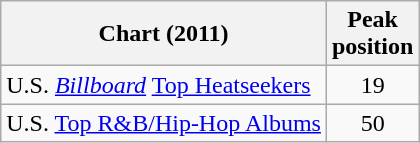<table class="wikitable sortable">
<tr>
<th>Chart (2011)</th>
<th>Peak<br>position</th>
</tr>
<tr>
<td>U.S. <em><a href='#'>Billboard</a></em> <a href='#'>Top Heatseekers</a></td>
<td style="text-align:center;">19</td>
</tr>
<tr>
<td>U.S. <a href='#'>Top R&B/Hip-Hop Albums</a></td>
<td style="text-align:center;">50</td>
</tr>
</table>
